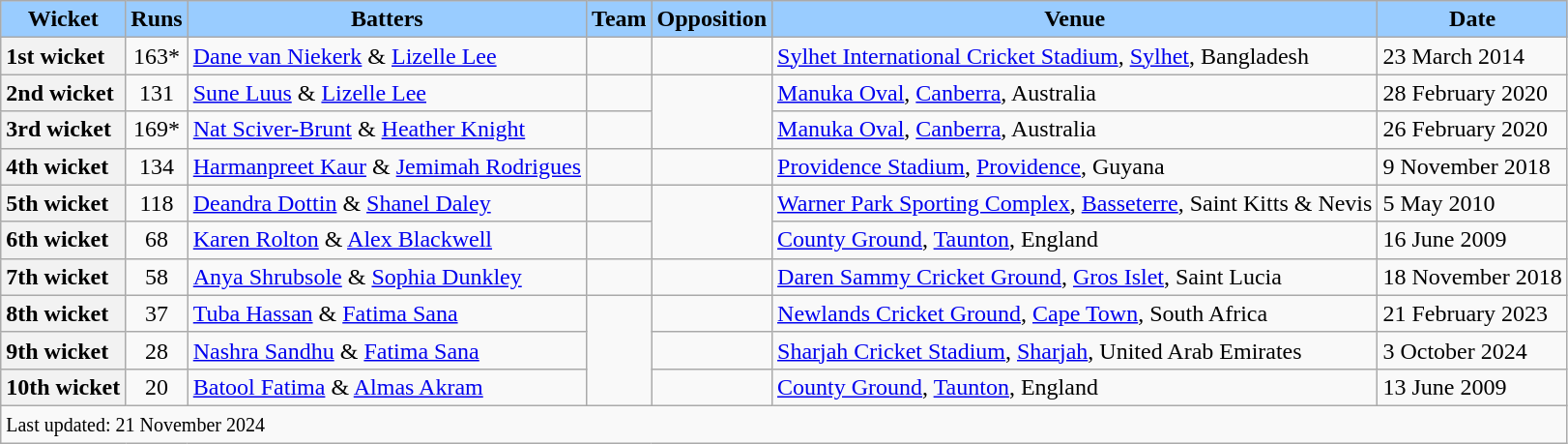<table class="wikitable sortable" style="text-align:centre;">
<tr style="background:#9cf;">
<th scope="col" style="background:#9cf;">Wicket</th>
<th scope="col" style="background:#9cf;">Runs</th>
<th scope="col" style="background:#9cf;">Batters</th>
<th scope="col" style="background:#9cf;">Team</th>
<th scope="col" style="background:#9cf;">Opposition</th>
<th scope="col" style="background:#9cf;">Venue</th>
<th scope="col" style="background:#9cf;">Date</th>
</tr>
<tr>
<th scope-"row" style="text-align:left;">1st wicket</th>
<td style="text-align:center;">163*</td>
<td><a href='#'>Dane van Niekerk</a> & <a href='#'>Lizelle Lee</a></td>
<td></td>
<td></td>
<td><a href='#'>Sylhet International Cricket Stadium</a>, <a href='#'>Sylhet</a>, Bangladesh</td>
<td>23 March 2014</td>
</tr>
<tr>
<th scope="row" style="text-align:left;">2nd wicket</th>
<td style=text-align:center;>131</td>
<td><a href='#'>Sune Luus</a> & <a href='#'>Lizelle Lee</a></td>
<td></td>
<td rowspan=2></td>
<td><a href='#'>Manuka Oval</a>, <a href='#'>Canberra</a>, Australia</td>
<td>28 February 2020</td>
</tr>
<tr>
<th scope="row" style="text-align:left;">3rd wicket</th>
<td style="text-align:center;">169*</td>
<td><a href='#'>Nat Sciver-Brunt</a> & <a href='#'>Heather Knight</a></td>
<td></td>
<td><a href='#'>Manuka Oval</a>, <a href='#'>Canberra</a>, Australia</td>
<td>26 February 2020</td>
</tr>
<tr>
<th scope="row" style="text-align:left;">4th wicket</th>
<td style="text-align:center;">134</td>
<td><a href='#'>Harmanpreet Kaur</a> & <a href='#'>Jemimah Rodrigues</a></td>
<td></td>
<td></td>
<td><a href='#'>Providence Stadium</a>, <a href='#'>Providence</a>, Guyana</td>
<td>9 November 2018</td>
</tr>
<tr>
<th scope="row" style="text-align:left;">5th wicket</th>
<td style="text-align:center;">118</td>
<td><a href='#'>Deandra Dottin</a> & <a href='#'>Shanel Daley</a></td>
<td></td>
<td rowspan=2></td>
<td><a href='#'>Warner Park Sporting Complex</a>, <a href='#'>Basseterre</a>, Saint Kitts & Nevis</td>
<td>5 May 2010</td>
</tr>
<tr>
<th scope="row" style="text-align:left;">6th wicket</th>
<td style="text-align:center;">68</td>
<td><a href='#'>Karen Rolton</a> & <a href='#'>Alex Blackwell</a></td>
<td></td>
<td><a href='#'>County Ground</a>, <a href='#'>Taunton</a>, England</td>
<td>16 June 2009</td>
</tr>
<tr>
<th scope="row" style="text-align:left;">7th wicket</th>
<td style="text-align:center;">58</td>
<td><a href='#'>Anya Shrubsole</a> & <a href='#'>Sophia Dunkley</a></td>
<td></td>
<td></td>
<td><a href='#'>Daren Sammy Cricket Ground</a>, <a href='#'>Gros Islet</a>, Saint Lucia</td>
<td>18 November 2018</td>
</tr>
<tr>
<th scope="row" style="text-align:left;">8th wicket</th>
<td style="text-align:center;">37</td>
<td><a href='#'>Tuba Hassan</a> & <a href='#'>Fatima Sana</a></td>
<td rowspan=3></td>
<td></td>
<td><a href='#'>Newlands Cricket Ground</a>, <a href='#'>Cape Town</a>, South Africa</td>
<td>21 February 2023</td>
</tr>
<tr>
<th scope="row" style="text-align:left;">9th wicket</th>
<td style="text-align:center;">28</td>
<td><a href='#'>Nashra Sandhu</a> & <a href='#'>Fatima Sana</a></td>
<td></td>
<td><a href='#'>Sharjah Cricket Stadium</a>, <a href='#'>Sharjah</a>, United Arab Emirates</td>
<td>3 October 2024</td>
</tr>
<tr>
<th scope="row" style="text-align:left;">10th wicket</th>
<td style="text-align:center;">20</td>
<td><a href='#'>Batool Fatima</a> & <a href='#'>Almas Akram</a></td>
<td></td>
<td><a href='#'>County Ground</a>, <a href='#'>Taunton</a>, England</td>
<td>13 June 2009</td>
</tr>
<tr class="sortbottom">
<td scope="row" colspan=8><small>Last updated: 21 November 2024</small></td>
</tr>
</table>
